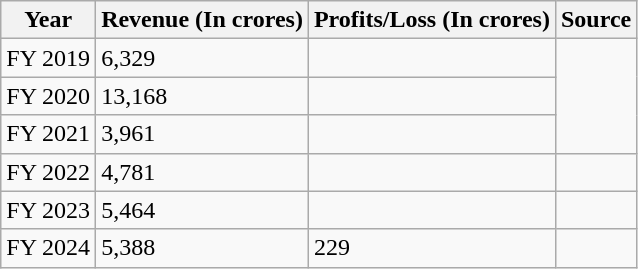<table class="wikitable">
<tr>
<th>Year</th>
<th>Revenue (In crores)</th>
<th>Profits/Loss (In crores)</th>
<th>Source</th>
</tr>
<tr>
<td>FY 2019</td>
<td> 6,329</td>
<td> </td>
<td rowspan="3"></td>
</tr>
<tr>
<td>FY 2020</td>
<td> 13,168</td>
<td> </td>
</tr>
<tr>
<td>FY 2021</td>
<td> 3,961</td>
<td> </td>
</tr>
<tr>
<td>FY 2022</td>
<td> 4,781</td>
<td> </td>
<td></td>
</tr>
<tr>
<td>FY 2023</td>
<td> 5,464</td>
<td> </td>
<td></td>
</tr>
<tr>
<td>FY 2024</td>
<td> 5,388</td>
<td> 229</td>
<td></td>
</tr>
</table>
